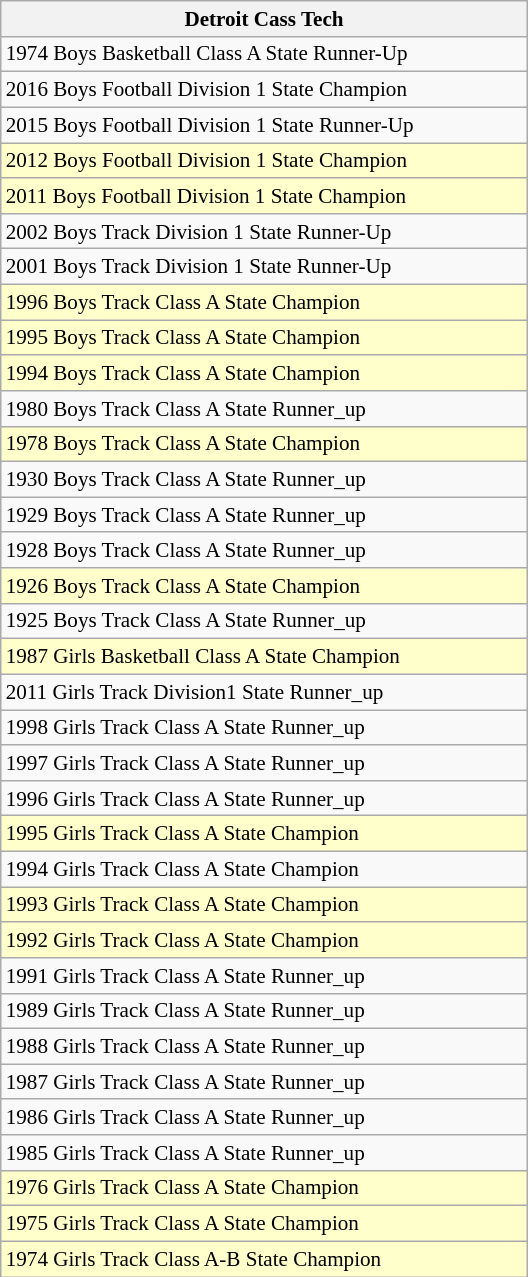<table class="wikitable collapsible collapsed" style="min-width:25em; font-size:88%;">
<tr>
<th colspan="2">Detroit Cass Tech</th>
</tr>
<tr>
<td>1974 Boys Basketball Class A State Runner-Up</td>
</tr>
<tr>
<td>2016 Boys Football Division 1 State Champion</td>
</tr>
<tr>
<td>2015 Boys Football Division 1 State Runner-Up</td>
</tr>
<tr style="background:#ffc;">
<td>2012 Boys Football Division 1 State Champion</td>
</tr>
<tr style="background:#ffc;">
<td>2011 Boys Football Division 1 State Champion</td>
</tr>
<tr>
<td>2002 Boys Track Division 1 State Runner-Up</td>
</tr>
<tr>
<td>2001 Boys Track Division 1 State Runner-Up</td>
</tr>
<tr style="background:#ffc;">
<td>1996 Boys Track Class A State Champion</td>
</tr>
<tr style="background:#ffc;">
<td>1995 Boys Track Class A State Champion</td>
</tr>
<tr style="background:#ffc;">
<td>1994 Boys Track Class A State Champion</td>
</tr>
<tr>
<td>1980 Boys Track Class A State Runner_up</td>
</tr>
<tr style="background:#ffc;">
<td>1978 Boys Track Class A State Champion</td>
</tr>
<tr>
<td>1930 Boys Track Class A State Runner_up</td>
</tr>
<tr>
<td>1929 Boys Track Class A State Runner_up</td>
</tr>
<tr>
<td>1928 Boys Track Class A State Runner_up</td>
</tr>
<tr style="background:#ffc;">
<td>1926 Boys Track Class A State Champion</td>
</tr>
<tr>
<td>1925 Boys Track Class A State Runner_up</td>
</tr>
<tr style="background:#ffc;">
<td>1987 Girls Basketball Class A State Champion</td>
</tr>
<tr>
<td>2011 Girls Track Division1 State Runner_up</td>
</tr>
<tr>
<td>1998 Girls Track Class A State Runner_up</td>
</tr>
<tr>
<td>1997 Girls Track Class A State Runner_up</td>
</tr>
<tr>
<td>1996 Girls Track Class A State Runner_up</td>
</tr>
<tr style="background:#ffc;">
<td>1995 Girls Track Class A State Champion</td>
</tr>
<tr style="background:;#ffc">
<td>1994 Girls Track Class A State Champion</td>
</tr>
<tr style="background:#ffc;">
<td>1993 Girls Track Class A State Champion</td>
</tr>
<tr style="background:#ffc;">
<td>1992 Girls Track Class A State Champion</td>
</tr>
<tr>
<td>1991 Girls Track Class A State Runner_up</td>
</tr>
<tr>
<td>1989 Girls Track Class A State Runner_up</td>
</tr>
<tr>
<td>1988 Girls Track Class A State Runner_up</td>
</tr>
<tr>
<td>1987 Girls Track Class A State Runner_up</td>
</tr>
<tr>
<td>1986 Girls Track Class A State Runner_up</td>
</tr>
<tr>
<td>1985 Girls Track Class A State Runner_up</td>
</tr>
<tr style="background:#ffc;">
<td>1976 Girls Track Class A State Champion</td>
</tr>
<tr style="background:#ffc;">
<td>1975 Girls Track Class A State Champion</td>
</tr>
<tr style="background:#ffc;">
<td>1974 Girls Track Class A-B State Champion</td>
</tr>
</table>
